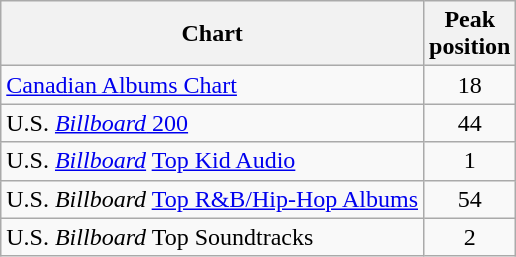<table class="wikitable">
<tr>
<th align="center">Chart</th>
<th align="center">Peak<br>position</th>
</tr>
<tr>
<td><a href='#'>Canadian Albums Chart</a></td>
<td align="center">18</td>
</tr>
<tr>
<td>U.S. <a href='#'><em>Billboard</em> 200</a></td>
<td align="center">44</td>
</tr>
<tr>
<td>U.S. <em><a href='#'>Billboard</a></em> <a href='#'>Top Kid Audio</a></td>
<td align="center">1</td>
</tr>
<tr>
<td>U.S. <em>Billboard</em> <a href='#'>Top R&B/Hip-Hop Albums</a></td>
<td align="center">54</td>
</tr>
<tr>
<td>U.S. <em>Billboard</em> Top Soundtracks</td>
<td align="center">2</td>
</tr>
</table>
